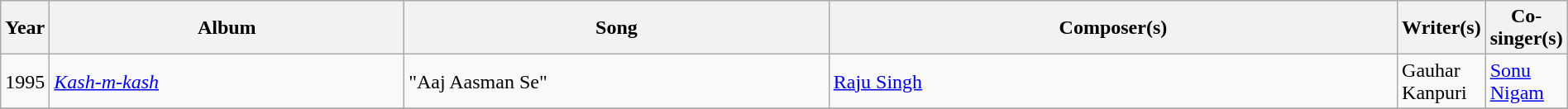<table class="wikitable plainrowheaders" style="width:100%;">
<tr>
<th>Year</th>
<th scope="col" style="width:25%;">Album</th>
<th scope="col" style="width:30%;">Song</th>
<th scope="col" style="width:40%;">Composer(s)</th>
<th scope="col" style="width:25%;">Writer(s)</th>
<th scope="col" style="width:20%;">Co-singer(s)</th>
</tr>
<tr>
<td>1995</td>
<td><em><a href='#'>Kash-m-kash</a></em></td>
<td>"Aaj Aasman Se"</td>
<td><a href='#'>Raju Singh</a></td>
<td>Gauhar Kanpuri</td>
<td><a href='#'>Sonu Nigam</a></td>
</tr>
<tr>
</tr>
</table>
